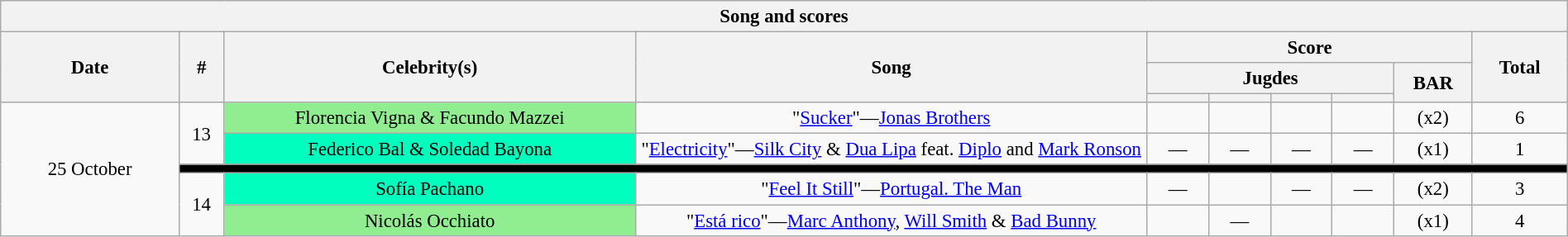<table class="wikitable collapsible collapsed" style="font-size:95%; text-align: center; width: 100%;">
<tr>
<th colspan="11" style="with: 100%;" align=center>Song and scores</th>
</tr>
<tr>
<th rowspan="3" width="100">Date</th>
<th rowspan="3" width="20">#</th>
<th rowspan="3" width="240">Celebrity(s)</th>
<th rowspan="3" width="300">Song</th>
<th colspan="5">Score</th>
<th rowspan="3" width="50">Total</th>
</tr>
<tr>
<th colspan="4">Jugdes</th>
<th rowspan="2" width=40>BAR<br></th>
</tr>
<tr>
<th width=30></th>
<th width=30></th>
<th width=30></th>
<th width=30></th>
</tr>
<tr>
<td rowspan="8">25 October</td>
<td rowspan="2">13</td>
<td bgcolor="lightgreen">Florencia Vigna & Facundo Mazzei</td>
<td>"<a href='#'>Sucker</a>"—<a href='#'>Jonas Brothers</a></td>
<td></td>
<td></td>
<td></td>
<td></td>
<td> (x2)</td>
<td>6</td>
</tr>
<tr>
<td bgcolor="#00FFBF">Federico Bal & Soledad Bayona</td>
<td>"<a href='#'>Electricity</a>"—<a href='#'>Silk City</a> & <a href='#'>Dua Lipa</a> feat. <a href='#'>Diplo</a> and <a href='#'>Mark Ronson</a></td>
<td>—</td>
<td>—</td>
<td>—</td>
<td>—</td>
<td> (x1)</td>
<td>1</td>
</tr>
<tr>
<td style="background:black" colspan=19></td>
</tr>
<tr>
<td rowspan="2">14</td>
<td bgcolor="#00FFBF">Sofía Pachano</td>
<td>"<a href='#'>Feel It Still</a>"—<a href='#'>Portugal. The Man</a></td>
<td>—</td>
<td></td>
<td>—</td>
<td>—</td>
<td> (x2)</td>
<td>3</td>
</tr>
<tr>
<td bgcolor="lightgreen">Nicolás Occhiato</td>
<td>"<a href='#'>Está rico</a>"—<a href='#'>Marc Anthony</a>, <a href='#'>Will Smith</a> & <a href='#'>Bad Bunny</a></td>
<td></td>
<td>—</td>
<td></td>
<td></td>
<td> (x1)</td>
<td>4</td>
</tr>
</table>
